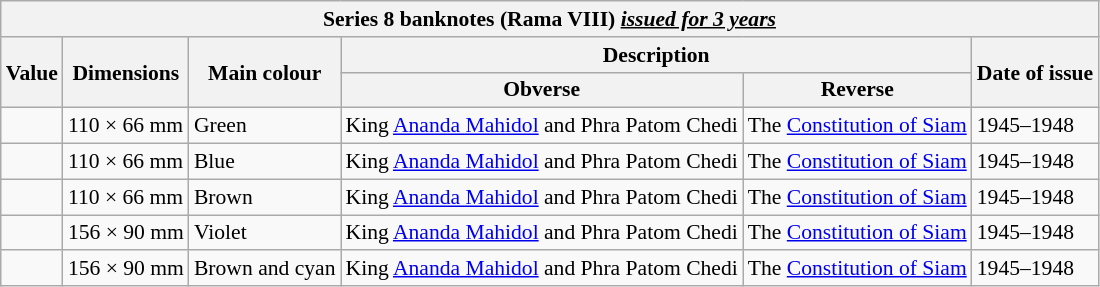<table class="wikitable" style="font-size: 90%" style="width:100%; text-align: center">
<tr>
<th colspan="8">Series 8 banknotes (Rama VIII) <em><u>issued for 3 years</u></em></th>
</tr>
<tr>
<th rowspan="2">Value</th>
<th rowspan="2">Dimensions</th>
<th rowspan="2">Main colour</th>
<th colspan="2">Description</th>
<th rowspan="2">Date of issue</th>
</tr>
<tr>
<th>Obverse</th>
<th>Reverse</th>
</tr>
<tr>
<td></td>
<td>110 × 66 mm</td>
<td>Green</td>
<td>King <a href='#'>Ananda Mahidol</a> and Phra Patom Chedi</td>
<td>The <a href='#'>Constitution of Siam</a></td>
<td>1945–1948</td>
</tr>
<tr>
<td></td>
<td>110 × 66 mm</td>
<td>Blue</td>
<td>King <a href='#'>Ananda Mahidol</a> and Phra Patom Chedi</td>
<td>The <a href='#'>Constitution of Siam</a></td>
<td>1945–1948</td>
</tr>
<tr>
<td></td>
<td>110 × 66 mm</td>
<td>Brown</td>
<td>King <a href='#'>Ananda Mahidol</a> and Phra Patom Chedi</td>
<td>The <a href='#'>Constitution of Siam</a></td>
<td>1945–1948</td>
</tr>
<tr>
<td></td>
<td>156 × 90 mm</td>
<td>Violet</td>
<td>King <a href='#'>Ananda Mahidol</a> and Phra Patom Chedi</td>
<td>The <a href='#'>Constitution of Siam</a></td>
<td>1945–1948</td>
</tr>
<tr>
<td></td>
<td>156 × 90 mm</td>
<td>Brown and cyan</td>
<td>King <a href='#'>Ananda Mahidol</a> and Phra Patom Chedi</td>
<td>The <a href='#'>Constitution of Siam</a></td>
<td>1945–1948</td>
</tr>
</table>
